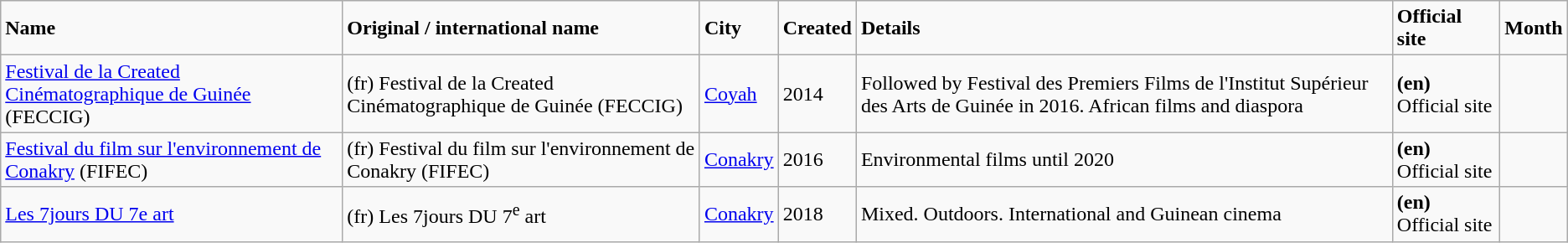<table class="wikitable">
<tr>
<td><strong>Name</strong></td>
<td><strong>Original / international name</strong></td>
<td><strong>City</strong></td>
<td><strong>Created</strong></td>
<td><strong>Details</strong></td>
<td><strong>Official site</strong></td>
<td><strong>Month</strong></td>
</tr>
<tr>
<td><a href='#'>Festival de la Created Cinématographique de Guinée</a> (FECCIG)</td>
<td>(fr) Festival de la Created Cinématographique de Guinée (FECCIG)</td>
<td><a href='#'>Coyah</a></td>
<td>2014</td>
<td>Followed by Festival des Premiers Films de l'Institut Supérieur des Arts de Guinée in 2016. African films and diaspora</td>
<td><strong>(en)</strong> Official site</td>
<td></td>
</tr>
<tr>
<td><a href='#'>Festival du film sur l'environnement de Conakry</a> (FIFEC)</td>
<td>(fr) Festival du film sur l'environnement de Conakry (FIFEC)</td>
<td><a href='#'>Conakry</a></td>
<td>2016</td>
<td>Environmental films until 2020</td>
<td><strong>(en)</strong> Official site</td>
<td></td>
</tr>
<tr>
<td><a href='#'>Les 7jours DU 7e art</a></td>
<td>(fr) Les 7jours DU 7<sup>e</sup> art</td>
<td><a href='#'>Conakry</a></td>
<td>2018</td>
<td>Mixed. Outdoors. International and Guinean cinema</td>
<td><strong>(en)</strong> Official site</td>
<td></td>
</tr>
</table>
